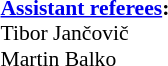<table width=50% style="font-size: 90%">
<tr>
<td><br><strong><a href='#'>Assistant referees</a>:</strong>
<br>  Tibor Jančovič
<br>  Martin Balko</td>
</tr>
</table>
